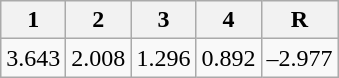<table class="wikitable">
<tr>
<th>1</th>
<th>2</th>
<th>3</th>
<th>4</th>
<th>R</th>
</tr>
<tr>
<td>3.643</td>
<td>2.008</td>
<td>1.296</td>
<td>0.892</td>
<td>–2.977</td>
</tr>
</table>
